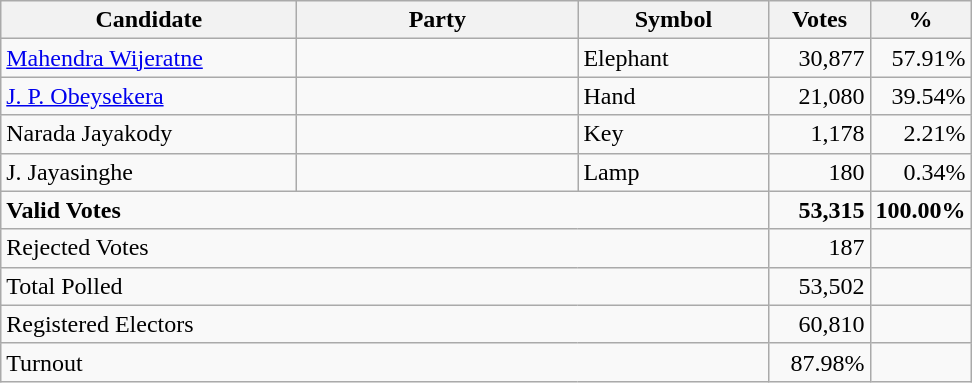<table class="wikitable" border="1" style="text-align:right;">
<tr>
<th align=left width="190">Candidate</th>
<th align=left width="180">Party</th>
<th align=left width="120">Symbol</th>
<th align=left width="60">Votes</th>
<th align=left width="60">%</th>
</tr>
<tr>
<td align=left><a href='#'>Mahendra Wijeratne</a></td>
<td></td>
<td align=left>Elephant</td>
<td>30,877</td>
<td>57.91%</td>
</tr>
<tr>
<td align=left><a href='#'>J. P. Obeysekera</a></td>
<td></td>
<td align=left>Hand</td>
<td>21,080</td>
<td>39.54%</td>
</tr>
<tr>
<td align=left>Narada Jayakody</td>
<td></td>
<td align=left>Key</td>
<td>1,178</td>
<td>2.21%</td>
</tr>
<tr>
<td align=left>J. Jayasinghe</td>
<td></td>
<td align=left>Lamp</td>
<td>180</td>
<td>0.34%</td>
</tr>
<tr>
<td align=left colspan=3><strong>Valid Votes</strong></td>
<td><strong>53,315</strong></td>
<td><strong>100.00%</strong></td>
</tr>
<tr>
<td align=left colspan=3>Rejected Votes</td>
<td>187</td>
<td></td>
</tr>
<tr>
<td align=left colspan=3>Total Polled</td>
<td>53,502</td>
<td></td>
</tr>
<tr>
<td align=left colspan=3>Registered Electors</td>
<td>60,810</td>
<td></td>
</tr>
<tr>
<td align=left colspan=3>Turnout</td>
<td>87.98%</td>
</tr>
</table>
